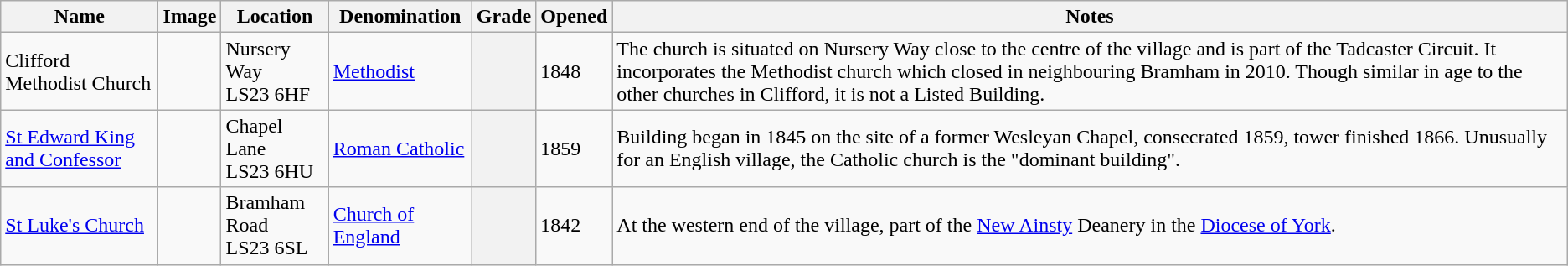<table class="wikitable sortable">
<tr>
<th>Name</th>
<th class="unsortable">Image</th>
<th>Location</th>
<th>Denomination</th>
<th>Grade</th>
<th>Opened</th>
<th class="unsortable">Notes</th>
</tr>
<tr>
<td>Clifford Methodist Church </td>
<td></td>
<td>Nursery Way<br>LS23 6HF</td>
<td><a href='#'>Methodist</a></td>
<th></th>
<td>1848</td>
<td>The church is situated on Nursery Way close to the centre of the village and is part of the Tadcaster Circuit. It incorporates the Methodist church which closed in neighbouring Bramham in 2010. Though similar in age to the other churches in Clifford, it is not a Listed Building.</td>
</tr>
<tr>
<td><a href='#'>St Edward King and Confessor</a></td>
<td></td>
<td>Chapel Lane<br>LS23 6HU</td>
<td><a href='#'>Roman Catholic</a></td>
<th></th>
<td>1859</td>
<td>Building began in 1845 on the site of a former Wesleyan Chapel, consecrated 1859, tower finished 1866. Unusually for an English village, the Catholic church is the "dominant building".</td>
</tr>
<tr>
<td><a href='#'>St Luke's Church</a></td>
<td></td>
<td>Bramham Road<br>LS23 6SL</td>
<td><a href='#'>Church of England</a></td>
<th></th>
<td>1842</td>
<td>At the western end of the village, part of the <a href='#'>New Ainsty</a> Deanery in the <a href='#'>Diocese of York</a>.</td>
</tr>
</table>
